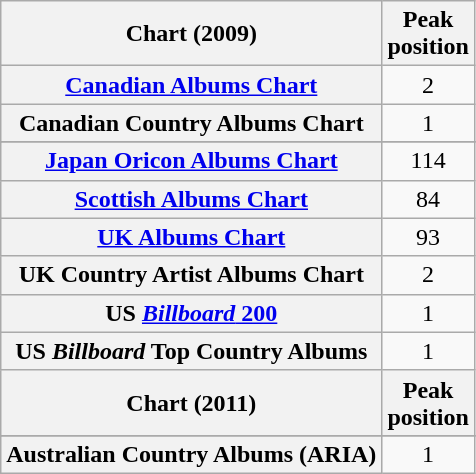<table class="wikitable sortable plainrowheaders">
<tr>
<th>Chart (2009)</th>
<th>Peak<br>position</th>
</tr>
<tr>
<th scope="row"><a href='#'>Canadian Albums Chart</a></th>
<td style="text-align:center;">2</td>
</tr>
<tr>
<th scope="row">Canadian Country Albums Chart</th>
<td style="text-align:center;">1</td>
</tr>
<tr>
</tr>
<tr>
<th scope="row"><a href='#'>Japan Oricon Albums Chart</a></th>
<td style="text-align:center;">114</td>
</tr>
<tr>
<th scope="row"><a href='#'>Scottish Albums Chart</a></th>
<td style="text-align:center;">84</td>
</tr>
<tr>
<th scope="row"><a href='#'>UK Albums Chart</a></th>
<td style="text-align:center;">93</td>
</tr>
<tr>
<th scope="row">UK Country Artist Albums Chart</th>
<td style="text-align:center;">2</td>
</tr>
<tr>
<th scope="row">US <a href='#'><em>Billboard</em> 200</a></th>
<td style="text-align:center;">1</td>
</tr>
<tr>
<th scope="row">US <em>Billboard</em> Top Country Albums</th>
<td style="text-align:center;">1</td>
</tr>
<tr>
<th>Chart (2011)</th>
<th>Peak<br>position</th>
</tr>
<tr>
</tr>
<tr>
<th scope="row">Australian Country Albums (ARIA)</th>
<td style="text-align:center;">1</td>
</tr>
</table>
